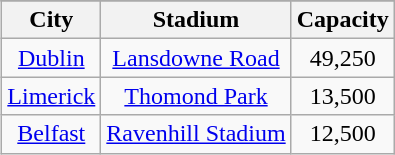<table class="wikitable" style="text-align: center;float:right;">
<tr>
</tr>
<tr>
<th>City</th>
<th>Stadium</th>
<th>Capacity</th>
</tr>
<tr>
<td> <a href='#'>Dublin</a></td>
<td><a href='#'>Lansdowne Road</a></td>
<td>49,250</td>
</tr>
<tr>
<td> <a href='#'>Limerick</a></td>
<td><a href='#'>Thomond Park</a></td>
<td>13,500</td>
</tr>
<tr>
<td> <a href='#'>Belfast</a></td>
<td><a href='#'>Ravenhill Stadium</a></td>
<td>12,500</td>
</tr>
</table>
